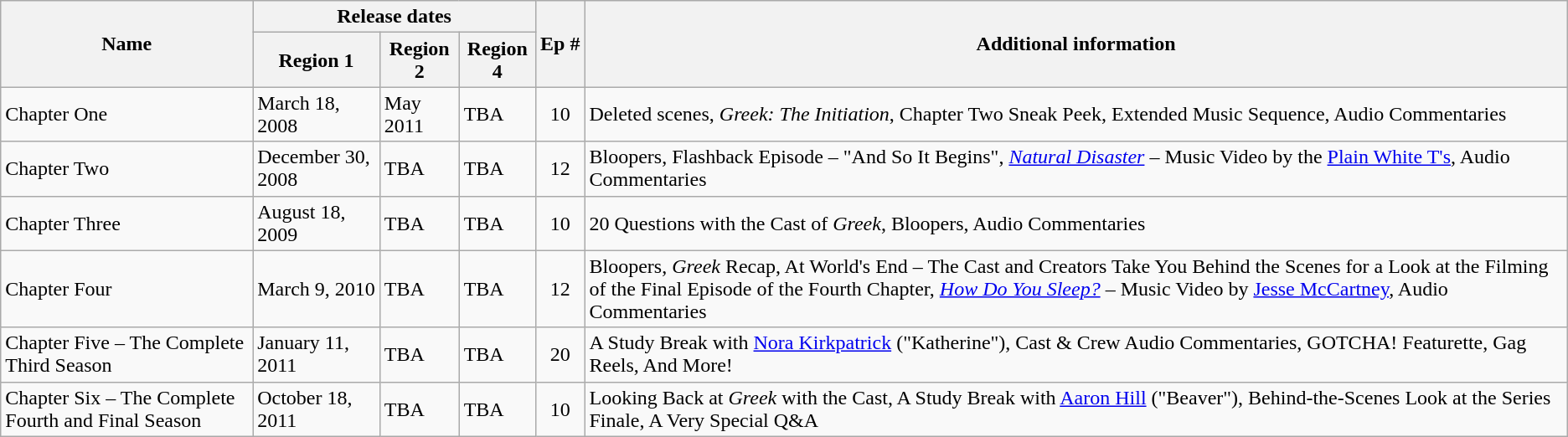<table class="wikitable">
<tr>
<th rowspan="2">Name</th>
<th colspan="3">Release dates</th>
<th rowspan="2">Ep #</th>
<th rowspan="2">Additional information</th>
</tr>
<tr>
<th>Region 1</th>
<th>Region 2</th>
<th>Region 4</th>
</tr>
<tr>
<td>Chapter One</td>
<td>March 18, 2008</td>
<td>May 2011</td>
<td>TBA</td>
<td style="text-align:center;">10</td>
<td>Deleted scenes, <em>Greek: The Initiation</em>, Chapter Two Sneak Peek, Extended Music Sequence, Audio Commentaries</td>
</tr>
<tr>
<td>Chapter Two</td>
<td>December 30, 2008</td>
<td>TBA</td>
<td>TBA</td>
<td style="text-align:center;">12</td>
<td>Bloopers, Flashback Episode – "And So It Begins", <em><a href='#'>Natural Disaster</a></em> – Music Video by the <a href='#'>Plain White T's</a>, Audio Commentaries</td>
</tr>
<tr>
<td>Chapter Three</td>
<td>August 18, 2009</td>
<td>TBA</td>
<td>TBA</td>
<td style="text-align:center;">10</td>
<td>20 Questions with the Cast of <em>Greek</em>, Bloopers, Audio Commentaries</td>
</tr>
<tr>
<td>Chapter Four</td>
<td>March 9, 2010</td>
<td>TBA</td>
<td>TBA</td>
<td style="text-align:center;">12</td>
<td>Bloopers, <em>Greek</em> Recap, At World's End – The Cast and Creators Take You Behind the Scenes for a Look at the Filming of the Final Episode of the Fourth Chapter, <em><a href='#'>How Do You Sleep?</a></em> – Music Video by <a href='#'>Jesse McCartney</a>, Audio Commentaries</td>
</tr>
<tr>
<td>Chapter Five – The Complete Third Season</td>
<td>January 11, 2011</td>
<td>TBA</td>
<td>TBA</td>
<td style="text-align:center;">20</td>
<td>A Study Break with <a href='#'>Nora Kirkpatrick</a> ("Katherine"), Cast & Crew Audio Commentaries, GOTCHA! Featurette, Gag Reels, And More!</td>
</tr>
<tr>
<td>Chapter Six – The Complete Fourth and Final Season</td>
<td>October 18, 2011</td>
<td>TBA</td>
<td>TBA</td>
<td style="text-align:center;">10</td>
<td>Looking Back at <em>Greek</em> with the Cast, A Study Break with <a href='#'>Aaron Hill</a> ("Beaver"), Behind-the-Scenes Look at the Series Finale, A Very Special Q&A</td>
</tr>
</table>
